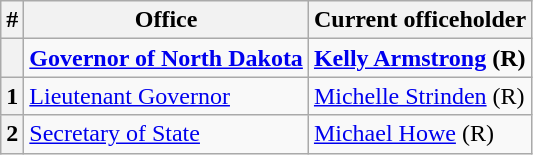<table class=wikitable>
<tr>
<th>#</th>
<th>Office</th>
<th>Current officeholder</th>
</tr>
<tr>
<th></th>
<td><strong><a href='#'>Governor of North Dakota</a></strong></td>
<td><strong><a href='#'>Kelly Armstrong</a> (R)</strong></td>
</tr>
<tr>
<th>1</th>
<td><a href='#'>Lieutenant Governor</a></td>
<td><a href='#'>Michelle Strinden</a> (R)</td>
</tr>
<tr>
<th>2</th>
<td><a href='#'>Secretary of State</a></td>
<td><a href='#'>Michael Howe</a> (R)</td>
</tr>
</table>
